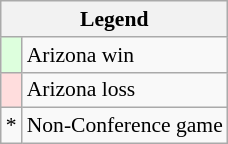<table class="wikitable" style="font-size:90%">
<tr>
<th colspan=2>Legend</th>
</tr>
<tr>
<td style="background:#ddffdd;"> </td>
<td>Arizona win</td>
</tr>
<tr>
<td style="background:#ffdddd;"> </td>
<td>Arizona loss</td>
</tr>
<tr>
<td>*</td>
<td>Non-Conference game</td>
</tr>
</table>
